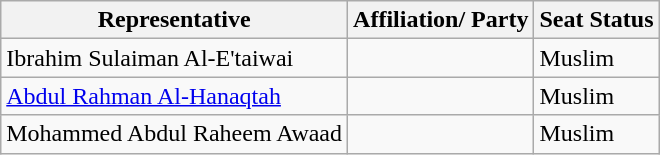<table class="wikitable">
<tr>
<th>Representative</th>
<th>Affiliation/ Party</th>
<th>Seat Status</th>
</tr>
<tr>
<td>Ibrahim Sulaiman Al-E'taiwai</td>
<td></td>
<td>Muslim</td>
</tr>
<tr>
<td><a href='#'>Abdul Rahman Al-Hanaqtah</a></td>
<td></td>
<td>Muslim</td>
</tr>
<tr>
<td>Mohammed Abdul Raheem Awaad</td>
<td></td>
<td>Muslim</td>
</tr>
</table>
